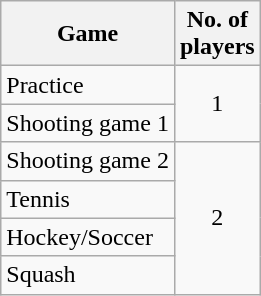<table class="wikitable floatright">
<tr>
<th>Game</th>
<th>No. of<br>players</th>
</tr>
<tr>
<td>Practice</td>
<td rowspan="2" align="center">1</td>
</tr>
<tr>
<td>Shooting game 1</td>
</tr>
<tr>
<td>Shooting game 2</td>
<td rowspan="4" align="center">2</td>
</tr>
<tr>
<td>Tennis</td>
</tr>
<tr>
<td>Hockey/Soccer</td>
</tr>
<tr>
<td>Squash</td>
</tr>
</table>
